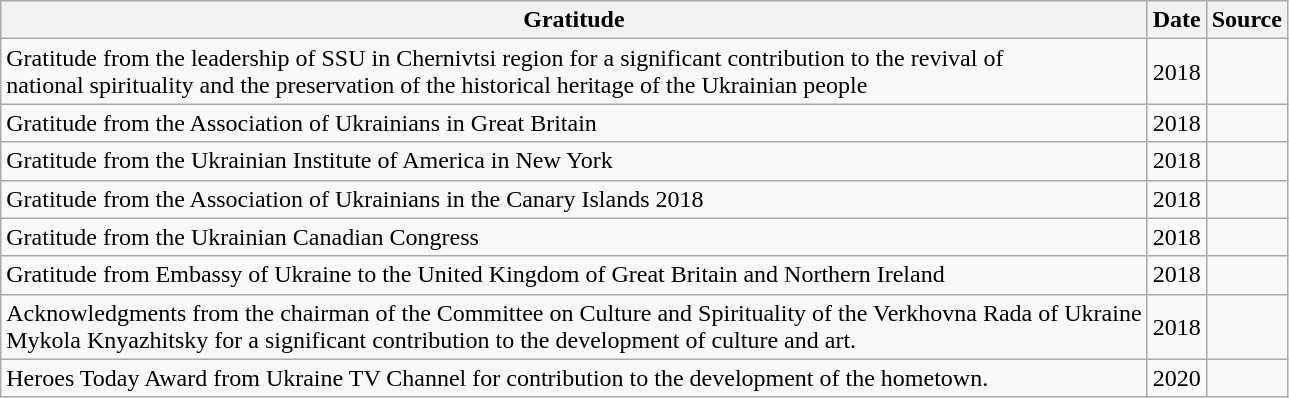<table class="wikitable">
<tr>
<th>Gratitude</th>
<th>Date</th>
<th>Source</th>
</tr>
<tr>
<td>Gratitude from the leadership of SSU in Chernivtsi region for a significant contribution to the revival of<br>national spirituality and the preservation of the historical heritage of the Ukrainian people</td>
<td>2018</td>
<td></td>
</tr>
<tr>
<td>Gratitude from the Association of Ukrainians in Great Britain</td>
<td>2018</td>
<td></td>
</tr>
<tr>
<td>Gratitude from the Ukrainian Institute of America in New York</td>
<td>2018</td>
<td></td>
</tr>
<tr>
<td>Gratitude from the Association of Ukrainians in the Canary Islands 2018</td>
<td>2018</td>
<td></td>
</tr>
<tr>
<td>Gratitude from the Ukrainian Canadian Congress</td>
<td>2018</td>
<td></td>
</tr>
<tr>
<td>Gratitude from Embassy of Ukraine to the United Kingdom of Great Britain and Northern Ireland</td>
<td>2018</td>
<td></td>
</tr>
<tr>
<td>Acknowledgments from the chairman of the Committee on Culture and Spirituality of the Verkhovna Rada of Ukraine<br>Mykola Knyazhitsky for a significant contribution to the development of culture and art.</td>
<td>2018</td>
<td></td>
</tr>
<tr>
<td>Heroes Today Award from Ukraine TV Channel for contribution to the development of the hometown.</td>
<td>2020</td>
<td></td>
</tr>
</table>
